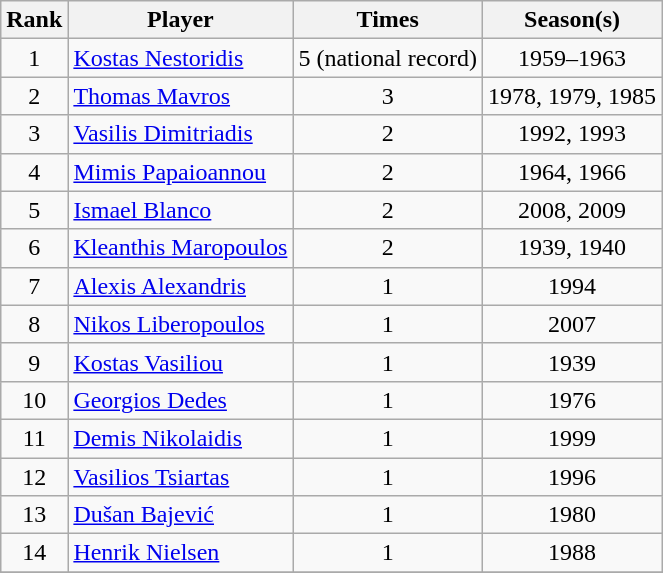<table class="wikitable" style="text-align:center;margin-left:1em">
<tr>
<th>Rank</th>
<th>Player</th>
<th>Times</th>
<th>Season(s)</th>
</tr>
<tr>
<td>1</td>
<td align=left> <a href='#'>Kostas Nestoridis</a></td>
<td align="center" 1>5 (national record)</td>
<td>1959–1963</td>
</tr>
<tr>
<td>2</td>
<td align=left> <a href='#'>Thomas Mavros</a></td>
<td align="center" 1>3</td>
<td>1978, 1979, 1985</td>
</tr>
<tr>
<td>3</td>
<td align=left> <a href='#'>Vasilis Dimitriadis</a></td>
<td align="center" 1>2</td>
<td>1992, 1993</td>
</tr>
<tr>
<td>4</td>
<td align=left> <a href='#'>Mimis Papaioannou</a></td>
<td align="center">2</td>
<td>1964, 1966</td>
</tr>
<tr>
<td>5</td>
<td align=left> <a href='#'>Ismael Blanco</a></td>
<td align="center" 1>2</td>
<td>2008, 2009</td>
</tr>
<tr>
<td>6</td>
<td align=left> <a href='#'>Kleanthis Maropoulos</a></td>
<td align="center" 1>2</td>
<td>1939, 1940</td>
</tr>
<tr>
<td>7</td>
<td align=left> <a href='#'>Alexis Alexandris</a></td>
<td align="center" 1>1</td>
<td>1994</td>
</tr>
<tr>
<td>8</td>
<td align=left> <a href='#'>Nikos Liberopoulos</a></td>
<td align="center" 1>1</td>
<td>2007</td>
</tr>
<tr>
<td>9</td>
<td align=left> <a href='#'>Kostas Vasiliou</a></td>
<td align="center" 1>1</td>
<td>1939</td>
</tr>
<tr>
<td>10</td>
<td align=left> <a href='#'>Georgios Dedes</a></td>
<td align="center" 1>1</td>
<td>1976</td>
</tr>
<tr>
<td>11</td>
<td align=left> <a href='#'>Demis Nikolaidis</a></td>
<td align="center" 1>1</td>
<td>1999</td>
</tr>
<tr>
<td>12</td>
<td align=left> <a href='#'>Vasilios Tsiartas</a></td>
<td align="center" 1>1</td>
<td>1996</td>
</tr>
<tr>
<td>13</td>
<td align=left> <a href='#'>Dušan Bajević</a></td>
<td align="center" 1>1</td>
<td>1980</td>
</tr>
<tr>
<td>14</td>
<td align=left> <a href='#'>Henrik Nielsen</a></td>
<td align="center" 1>1</td>
<td>1988</td>
</tr>
<tr>
</tr>
</table>
